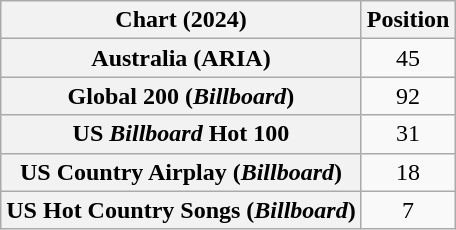<table class="wikitable sortable plainrowheaders" style="text-align:center">
<tr>
<th scope="col">Chart (2024)</th>
<th scope="col">Position</th>
</tr>
<tr>
<th scope="row">Australia (ARIA)</th>
<td>45</td>
</tr>
<tr>
<th scope="row">Global 200 (<em>Billboard</em>)</th>
<td>92</td>
</tr>
<tr>
<th scope="row">US <em>Billboard</em> Hot 100</th>
<td>31</td>
</tr>
<tr>
<th scope="row">US Country Airplay (<em>Billboard</em>)</th>
<td>18</td>
</tr>
<tr>
<th scope="row">US Hot Country Songs (<em>Billboard</em>)</th>
<td>7</td>
</tr>
</table>
